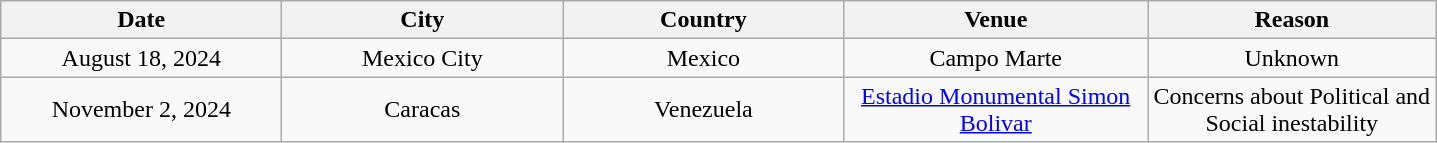<table class="wikitable plainrowheaders" style="text-align:center;">
<tr>
<th style="width:180px;">Date</th>
<th style="width:180px;">City</th>
<th style="width:180px;">Country</th>
<th style="width:195px;">Venue</th>
<th style="width:185px;">Reason</th>
</tr>
<tr>
<td>August 18, 2024</td>
<td>Mexico City</td>
<td>Mexico</td>
<td>Campo Marte</td>
<td>Unknown</td>
</tr>
<tr>
<td>November 2, 2024</td>
<td>Caracas</td>
<td>Venezuela</td>
<td><a href='#'>Estadio Monumental Simon Bolivar</a></td>
<td>Concerns about Political and Social inestability</td>
</tr>
</table>
